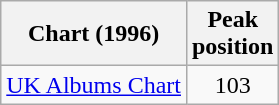<table class="wikitable sortable" style="text-align:center;" border="1">
<tr>
<th scope="col">Chart (1996)</th>
<th scope="col">Peak<br>position</th>
</tr>
<tr>
<td style="text-align:left;"><a href='#'>UK Albums Chart</a></td>
<td>103</td>
</tr>
</table>
